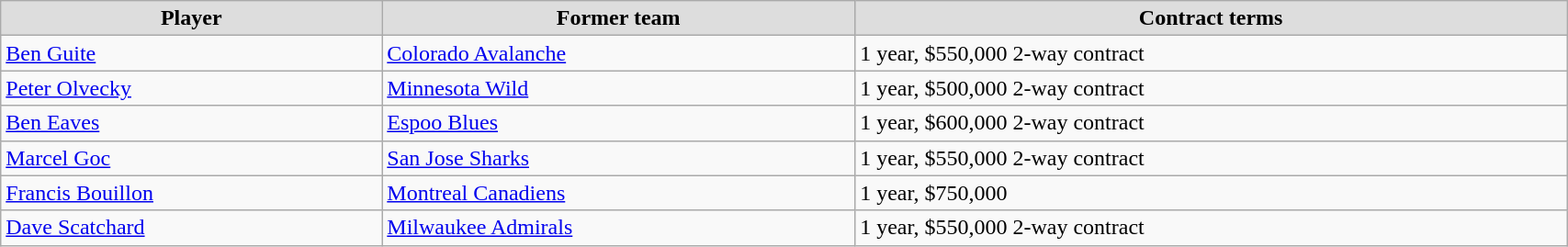<table class="wikitable" width=90%>
<tr align="center"  bgcolor="#dddddd">
<td><strong>Player</strong></td>
<td><strong>Former team</strong></td>
<td><strong>Contract terms</strong></td>
</tr>
<tr>
<td><a href='#'>Ben Guite</a></td>
<td><a href='#'>Colorado Avalanche</a></td>
<td>1 year, $550,000 2-way contract</td>
</tr>
<tr>
<td><a href='#'>Peter Olvecky</a></td>
<td><a href='#'>Minnesota Wild</a></td>
<td>1 year, $500,000 2-way contract</td>
</tr>
<tr>
<td><a href='#'>Ben Eaves</a></td>
<td><a href='#'>Espoo Blues</a></td>
<td>1 year, $600,000 2-way contract</td>
</tr>
<tr>
<td><a href='#'>Marcel Goc</a></td>
<td><a href='#'>San Jose Sharks</a></td>
<td>1 year, $550,000 2-way contract</td>
</tr>
<tr>
<td><a href='#'>Francis Bouillon</a></td>
<td><a href='#'>Montreal Canadiens</a></td>
<td>1 year, $750,000</td>
</tr>
<tr>
<td><a href='#'>Dave Scatchard</a></td>
<td><a href='#'>Milwaukee Admirals</a></td>
<td>1 year, $550,000 2-way contract</td>
</tr>
</table>
